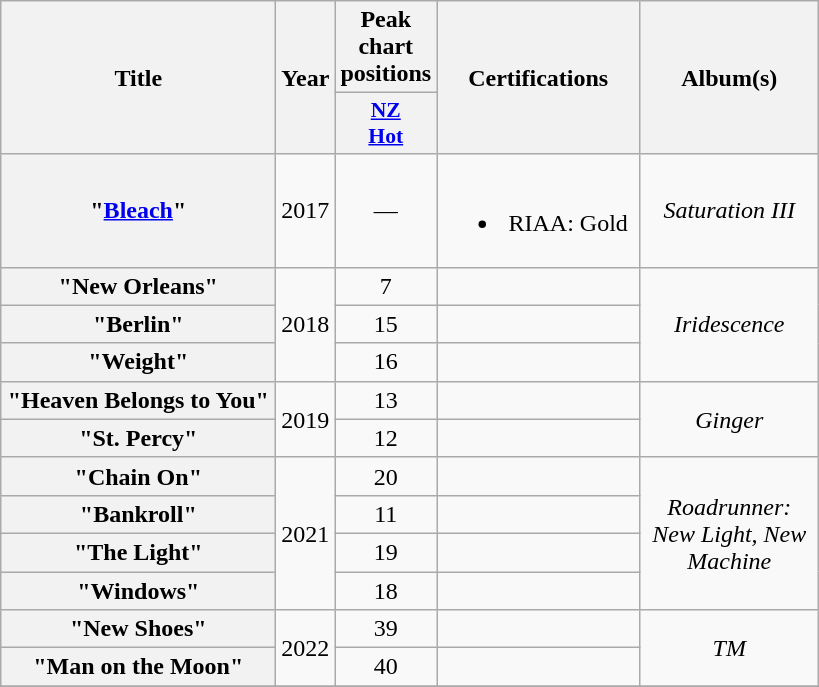<table class="wikitable plainrowheaders" style="text-align:center">
<tr>
<th scope="col" rowspan="2" style="width:11em;">Title</th>
<th scope="col" rowspan="2" style="width:1em;">Year</th>
<th scope="col" colspan="1">Peak chart positions</th>
<th scope="col" rowspan="2" style="width:8em;">Certifications</th>
<th scope="col" rowspan="2" style="width:7em;">Album(s)</th>
</tr>
<tr>
<th scope="col" style="width:3em;font-size:90%;"><a href='#'>NZ<br>Hot</a><br></th>
</tr>
<tr>
<th scope="row">"<a href='#'>Bleach</a>"</th>
<td>2017</td>
<td>—</td>
<td><br><ul><li>RIAA: Gold</li></ul></td>
<td><em>Saturation III</em></td>
</tr>
<tr>
<th scope="row">"New Orleans"</th>
<td rowspan="3">2018</td>
<td>7</td>
<td></td>
<td rowspan="3"><em>Iridescence</em></td>
</tr>
<tr>
<th scope="row">"Berlin"</th>
<td>15</td>
<td></td>
</tr>
<tr>
<th scope="row">"Weight"</th>
<td>16</td>
<td></td>
</tr>
<tr>
<th scope="row">"Heaven Belongs to You"</th>
<td rowspan="2">2019</td>
<td>13</td>
<td></td>
<td rowspan="2"><em>Ginger</em></td>
</tr>
<tr>
<th scope="row">"St. Percy"</th>
<td>12</td>
<td></td>
</tr>
<tr>
<th scope="row">"Chain On"<br></th>
<td rowspan="4">2021</td>
<td>20</td>
<td></td>
<td rowspan="4"><em>Roadrunner: New Light, New Machine</em></td>
</tr>
<tr>
<th scope="row">"Bankroll"<br></th>
<td>11</td>
<td></td>
</tr>
<tr>
<th scope="row">"The Light"</th>
<td>19</td>
<td></td>
</tr>
<tr>
<th scope="row">"Windows"<br></th>
<td>18</td>
<td></td>
</tr>
<tr>
<th scope="row">"New Shoes"</th>
<td rowspan="2">2022</td>
<td>39</td>
<td></td>
<td rowspan="2"><em>TM</em></td>
</tr>
<tr>
<th scope="row">"Man on the Moon"</th>
<td>40</td>
<td></td>
</tr>
<tr>
</tr>
</table>
